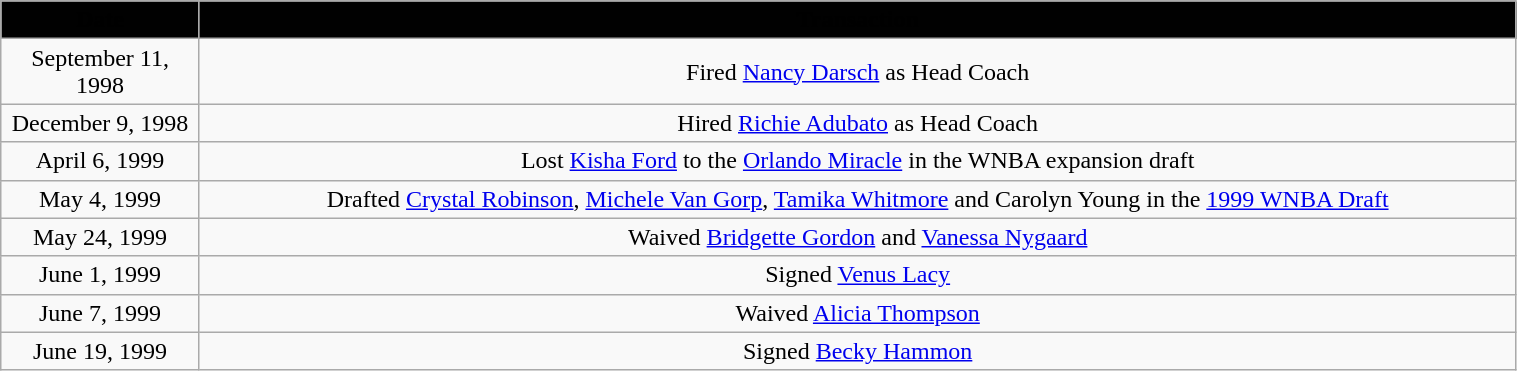<table class="wikitable" style="width:80%; text-align: center;">
<tr>
<th style="background: #010101" width=125"><span>Date</span></th>
<th style="background: #010101"><span>Transaction</span></th>
</tr>
<tr>
<td>September 11, 1998</td>
<td>Fired <a href='#'>Nancy Darsch</a> as Head Coach</td>
</tr>
<tr>
<td>December 9, 1998</td>
<td>Hired <a href='#'>Richie Adubato</a> as Head Coach</td>
</tr>
<tr>
<td>April 6, 1999</td>
<td>Lost <a href='#'>Kisha Ford</a> to the <a href='#'>Orlando Miracle</a> in the WNBA expansion draft</td>
</tr>
<tr>
<td>May 4, 1999</td>
<td>Drafted <a href='#'>Crystal Robinson</a>, <a href='#'>Michele Van Gorp</a>, <a href='#'>Tamika Whitmore</a> and Carolyn Young in the <a href='#'>1999 WNBA Draft</a></td>
</tr>
<tr>
<td>May 24, 1999</td>
<td>Waived <a href='#'>Bridgette Gordon</a> and <a href='#'>Vanessa Nygaard</a></td>
</tr>
<tr>
<td>June 1, 1999</td>
<td>Signed <a href='#'>Venus Lacy</a></td>
</tr>
<tr>
<td>June 7, 1999</td>
<td>Waived <a href='#'>Alicia Thompson</a></td>
</tr>
<tr>
<td>June 19, 1999</td>
<td>Signed <a href='#'>Becky Hammon</a></td>
</tr>
</table>
